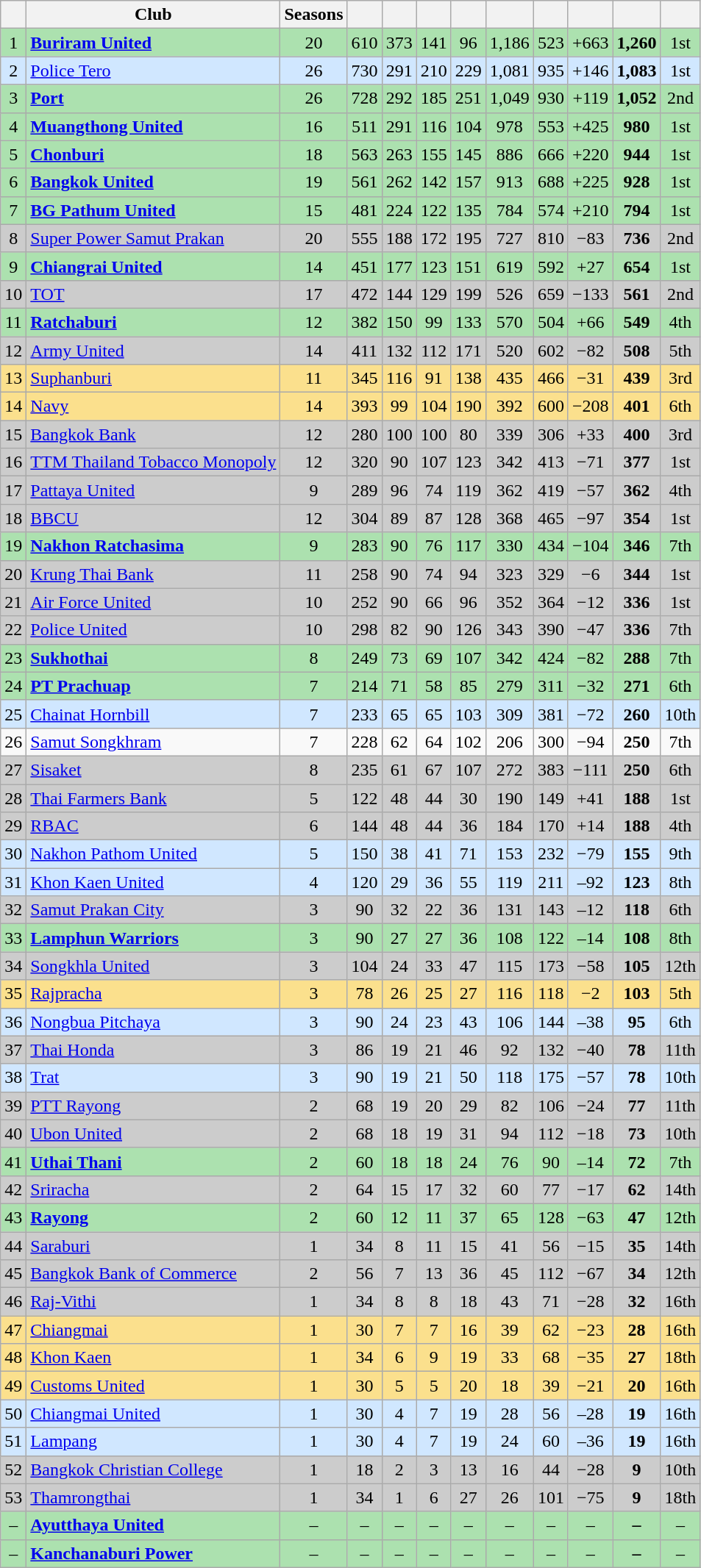<table class="wikitable sortable" style="text-align:center">
<tr>
<th></th>
<th>Club</th>
<th>Seasons</th>
<th></th>
<th></th>
<th></th>
<th></th>
<th></th>
<th></th>
<th></th>
<th></th>
<th></th>
</tr>
<tr style="background:#ace1af">
<td>1</td>
<td align=left><strong><a href='#'>Buriram United</a></strong></td>
<td>20</td>
<td>610</td>
<td>373</td>
<td>141</td>
<td>96</td>
<td>1,186</td>
<td>523</td>
<td>+663</td>
<td><strong>1,260</strong></td>
<td>1st</td>
</tr>
<tr style="background:#D0E7FF">
<td>2</td>
<td align=left><a href='#'>Police Tero</a></td>
<td>26</td>
<td>730</td>
<td>291</td>
<td>210</td>
<td>229</td>
<td>1,081</td>
<td>935</td>
<td>+146</td>
<td><strong>1,083</strong></td>
<td>1st</td>
</tr>
<tr style="background:#ace1af">
<td>3</td>
<td align=left><strong><a href='#'>Port</a></strong></td>
<td>26</td>
<td>728</td>
<td>292</td>
<td>185</td>
<td>251</td>
<td>1,049</td>
<td>930</td>
<td>+119</td>
<td><strong>1,052</strong></td>
<td>2nd</td>
</tr>
<tr style="background:#ace1af">
<td>4</td>
<td align=left><strong><a href='#'>Muangthong United</a></strong></td>
<td>16</td>
<td>511</td>
<td>291</td>
<td>116</td>
<td>104</td>
<td>978</td>
<td>553</td>
<td>+425</td>
<td><strong>980</strong></td>
<td>1st</td>
</tr>
<tr style="background:#ace1af">
<td>5</td>
<td align=left><strong><a href='#'>Chonburi</a></strong></td>
<td>18</td>
<td>563</td>
<td>263</td>
<td>155</td>
<td>145</td>
<td>886</td>
<td>666</td>
<td>+220</td>
<td><strong>944</strong></td>
<td>1st</td>
</tr>
<tr style="background:#ace1af">
<td>6</td>
<td align=left><strong><a href='#'>Bangkok United</a></strong></td>
<td>19</td>
<td>561</td>
<td>262</td>
<td>142</td>
<td>157</td>
<td>913</td>
<td>688</td>
<td>+225</td>
<td><strong>928</strong></td>
<td>1st</td>
</tr>
<tr style="background:#ace1af">
<td>7</td>
<td align=left><strong><a href='#'>BG Pathum United</a></strong></td>
<td>15</td>
<td>481</td>
<td>224</td>
<td>122</td>
<td>135</td>
<td>784</td>
<td>574</td>
<td>+210</td>
<td><strong>794</strong></td>
<td>1st</td>
</tr>
<tr style="background:#cccccc">
<td>8</td>
<td align=left><a href='#'>Super Power Samut Prakan</a></td>
<td>20</td>
<td>555</td>
<td>188</td>
<td>172</td>
<td>195</td>
<td>727</td>
<td>810</td>
<td>−83</td>
<td><strong>736</strong></td>
<td>2nd</td>
</tr>
<tr style="background:#ace1af">
<td>9</td>
<td align=left><strong><a href='#'>Chiangrai United</a></strong></td>
<td>14</td>
<td>451</td>
<td>177</td>
<td>123</td>
<td>151</td>
<td>619</td>
<td>592</td>
<td>+27</td>
<td><strong>654</strong></td>
<td>1st</td>
</tr>
<tr style="background:#cccccc">
<td>10</td>
<td align=left><a href='#'>TOT</a></td>
<td>17</td>
<td>472</td>
<td>144</td>
<td>129</td>
<td>199</td>
<td>526</td>
<td>659</td>
<td>−133</td>
<td><strong>561</strong></td>
<td>2nd</td>
</tr>
<tr style="background:#ace1af">
<td>11</td>
<td align=left><strong><a href='#'>Ratchaburi</a></strong></td>
<td>12</td>
<td>382</td>
<td>150</td>
<td>99</td>
<td>133</td>
<td>570</td>
<td>504</td>
<td>+66</td>
<td><strong>549</strong></td>
<td>4th</td>
</tr>
<tr style="background:#cccccc">
<td>12</td>
<td align=left><a href='#'>Army United</a></td>
<td>14</td>
<td>411</td>
<td>132</td>
<td>112</td>
<td>171</td>
<td>520</td>
<td>602</td>
<td>−82</td>
<td><strong>508</strong></td>
<td>5th</td>
</tr>
<tr style="background:#fbe08d">
<td>13</td>
<td align=left><a href='#'>Suphanburi</a></td>
<td>11</td>
<td>345</td>
<td>116</td>
<td>91</td>
<td>138</td>
<td>435</td>
<td>466</td>
<td>−31</td>
<td><strong>439</strong></td>
<td>3rd</td>
</tr>
<tr style="background:#fbe08d">
<td>14</td>
<td align=left><a href='#'>Navy</a></td>
<td>14</td>
<td>393</td>
<td>99</td>
<td>104</td>
<td>190</td>
<td>392</td>
<td>600</td>
<td>−208</td>
<td><strong>401</strong></td>
<td>6th</td>
</tr>
<tr style="background:#cccccc">
<td>15</td>
<td align=left><a href='#'>Bangkok Bank</a></td>
<td>12</td>
<td>280</td>
<td>100</td>
<td>100</td>
<td>80</td>
<td>339</td>
<td>306</td>
<td>+33</td>
<td><strong>400</strong></td>
<td>3rd</td>
</tr>
<tr style="background:#cccccc">
<td>16</td>
<td align=left><a href='#'>TTM Thailand Tobacco Monopoly</a></td>
<td>12</td>
<td>320</td>
<td>90</td>
<td>107</td>
<td>123</td>
<td>342</td>
<td>413</td>
<td>−71</td>
<td><strong>377</strong></td>
<td>1st</td>
</tr>
<tr style="background:#cccccc">
<td>17</td>
<td align=left><a href='#'>Pattaya United</a></td>
<td>9</td>
<td>289</td>
<td>96</td>
<td>74</td>
<td>119</td>
<td>362</td>
<td>419</td>
<td>−57</td>
<td><strong>362</strong></td>
<td>4th</td>
</tr>
<tr style="background:#cccccc">
<td>18</td>
<td align=left><a href='#'>BBCU</a></td>
<td>12</td>
<td>304</td>
<td>89</td>
<td>87</td>
<td>128</td>
<td>368</td>
<td>465</td>
<td>−97</td>
<td><strong>354</strong></td>
<td>1st</td>
</tr>
<tr style="background:#ace1af">
<td>19</td>
<td align=left><strong><a href='#'>Nakhon Ratchasima</a></strong></td>
<td>9</td>
<td>283</td>
<td>90</td>
<td>76</td>
<td>117</td>
<td>330</td>
<td>434</td>
<td>−104</td>
<td><strong>346</strong></td>
<td>7th</td>
</tr>
<tr style="background:#cccccc">
<td>20</td>
<td align=left><a href='#'>Krung Thai Bank</a></td>
<td>11</td>
<td>258</td>
<td>90</td>
<td>74</td>
<td>94</td>
<td>323</td>
<td>329</td>
<td>−6</td>
<td><strong>344</strong></td>
<td>1st</td>
</tr>
<tr style="background:#cccccc">
<td>21</td>
<td align=left><a href='#'>Air Force United</a></td>
<td>10</td>
<td>252</td>
<td>90</td>
<td>66</td>
<td>96</td>
<td>352</td>
<td>364</td>
<td>−12</td>
<td><strong>336</strong></td>
<td>1st</td>
</tr>
<tr style="background:#cccccc">
<td>22</td>
<td align=left><a href='#'>Police United</a></td>
<td>10</td>
<td>298</td>
<td>82</td>
<td>90</td>
<td>126</td>
<td>343</td>
<td>390</td>
<td>−47</td>
<td><strong>336</strong></td>
<td>7th</td>
</tr>
<tr style="background:#ace1af">
<td>23</td>
<td align=left><strong><a href='#'>Sukhothai</a></strong></td>
<td>8</td>
<td>249</td>
<td>73</td>
<td>69</td>
<td>107</td>
<td>342</td>
<td>424</td>
<td>−82</td>
<td><strong>288</strong></td>
<td>7th</td>
</tr>
<tr style="background:#ace1af">
<td>24</td>
<td align=left><strong><a href='#'>PT Prachuap</a></strong></td>
<td>7</td>
<td>214</td>
<td>71</td>
<td>58</td>
<td>85</td>
<td>279</td>
<td>311</td>
<td>−32</td>
<td><strong>271</strong></td>
<td>6th</td>
</tr>
<tr style="background:#D0E7FF">
<td>25</td>
<td align=left><a href='#'>Chainat Hornbill</a></td>
<td>7</td>
<td>233</td>
<td>65</td>
<td>65</td>
<td>103</td>
<td>309</td>
<td>381</td>
<td>−72</td>
<td><strong>260</strong></td>
<td>10th</td>
</tr>
<tr>
<td>26</td>
<td align=left><a href='#'>Samut Songkhram</a></td>
<td>7</td>
<td>228</td>
<td>62</td>
<td>64</td>
<td>102</td>
<td>206</td>
<td>300</td>
<td>−94</td>
<td><strong>250</strong></td>
<td>7th</td>
</tr>
<tr style="background:#cccccc">
<td>27</td>
<td align=left><a href='#'>Sisaket</a></td>
<td>8</td>
<td>235</td>
<td>61</td>
<td>67</td>
<td>107</td>
<td>272</td>
<td>383</td>
<td>−111</td>
<td><strong>250</strong></td>
<td>6th</td>
</tr>
<tr style="background:#cccccc">
<td>28</td>
<td align=left><a href='#'>Thai Farmers Bank</a></td>
<td>5</td>
<td>122</td>
<td>48</td>
<td>44</td>
<td>30</td>
<td>190</td>
<td>149</td>
<td>+41</td>
<td><strong>188</strong></td>
<td>1st</td>
</tr>
<tr style="background:#cccccc">
<td>29</td>
<td align=left><a href='#'>RBAC</a></td>
<td>6</td>
<td>144</td>
<td>48</td>
<td>44</td>
<td>36</td>
<td>184</td>
<td>170</td>
<td>+14</td>
<td><strong>188</strong></td>
<td>4th</td>
</tr>
<tr style="background:#D0E7FF">
<td>30</td>
<td align=left><a href='#'>Nakhon Pathom United</a></td>
<td>5</td>
<td>150</td>
<td>38</td>
<td>41</td>
<td>71</td>
<td>153</td>
<td>232</td>
<td>−79</td>
<td><strong>155</strong></td>
<td>9th</td>
</tr>
<tr style="background:#D0E7FF">
<td>31</td>
<td align=left><a href='#'>Khon Kaen United</a></td>
<td>4</td>
<td>120</td>
<td>29</td>
<td>36</td>
<td>55</td>
<td>119</td>
<td>211</td>
<td>–92</td>
<td><strong>123</strong></td>
<td>8th</td>
</tr>
<tr style="background:#cccccc">
<td>32</td>
<td align=left><a href='#'>Samut Prakan City</a></td>
<td>3</td>
<td>90</td>
<td>32</td>
<td>22</td>
<td>36</td>
<td>131</td>
<td>143</td>
<td>–12</td>
<td><strong>118</strong></td>
<td>6th</td>
</tr>
<tr style="background:#ace1af">
<td>33</td>
<td align=left><strong><a href='#'>Lamphun Warriors</a></strong></td>
<td>3</td>
<td>90</td>
<td>27</td>
<td>27</td>
<td>36</td>
<td>108</td>
<td>122</td>
<td>–14</td>
<td><strong>108</strong></td>
<td>8th</td>
</tr>
<tr style="background:#cccccc">
<td>34</td>
<td align=left><a href='#'>Songkhla United</a></td>
<td>3</td>
<td>104</td>
<td>24</td>
<td>33</td>
<td>47</td>
<td>115</td>
<td>173</td>
<td>−58</td>
<td><strong>105</strong></td>
<td>12th</td>
</tr>
<tr style="background:#fbe08d">
<td>35</td>
<td align=left><a href='#'>Rajpracha</a></td>
<td>3</td>
<td>78</td>
<td>26</td>
<td>25</td>
<td>27</td>
<td>116</td>
<td>118</td>
<td>−2</td>
<td><strong>103</strong></td>
<td>5th</td>
</tr>
<tr style="background:#D0E7FF">
<td>36</td>
<td align=left><a href='#'>Nongbua Pitchaya</a></td>
<td>3</td>
<td>90</td>
<td>24</td>
<td>23</td>
<td>43</td>
<td>106</td>
<td>144</td>
<td>–38</td>
<td><strong>95</strong></td>
<td>6th</td>
</tr>
<tr style="background:#cccccc">
<td>37</td>
<td align=left><a href='#'>Thai Honda</a></td>
<td>3</td>
<td>86</td>
<td>19</td>
<td>21</td>
<td>46</td>
<td>92</td>
<td>132</td>
<td>−40</td>
<td><strong>78</strong></td>
<td>11th</td>
</tr>
<tr style="background:#D0E7FF">
<td>38</td>
<td align=left><a href='#'>Trat</a></td>
<td>3</td>
<td>90</td>
<td>19</td>
<td>21</td>
<td>50</td>
<td>118</td>
<td>175</td>
<td>−57</td>
<td><strong>78</strong></td>
<td>10th</td>
</tr>
<tr style="background:#cccccc">
<td>39</td>
<td align=left><a href='#'>PTT Rayong</a></td>
<td>2</td>
<td>68</td>
<td>19</td>
<td>20</td>
<td>29</td>
<td>82</td>
<td>106</td>
<td>−24</td>
<td><strong>77</strong></td>
<td>11th</td>
</tr>
<tr style="background:#cccccc">
<td>40</td>
<td align=left><a href='#'>Ubon United</a></td>
<td>2</td>
<td>68</td>
<td>18</td>
<td>19</td>
<td>31</td>
<td>94</td>
<td>112</td>
<td>−18</td>
<td><strong>73</strong></td>
<td>10th</td>
</tr>
<tr style="background:#ace1af">
<td>41</td>
<td align=left><strong><a href='#'>Uthai Thani</a></strong></td>
<td>2</td>
<td>60</td>
<td>18</td>
<td>18</td>
<td>24</td>
<td>76</td>
<td>90</td>
<td>–14</td>
<td><strong>72</strong></td>
<td>7th</td>
</tr>
<tr style="background:#cccccc">
<td>42</td>
<td align=left><a href='#'>Sriracha</a></td>
<td>2</td>
<td>64</td>
<td>15</td>
<td>17</td>
<td>32</td>
<td>60</td>
<td>77</td>
<td>−17</td>
<td><strong>62</strong></td>
<td>14th</td>
</tr>
<tr style="background:#ace1af">
<td>43</td>
<td align=left><strong><a href='#'>Rayong</a></strong></td>
<td>2</td>
<td>60</td>
<td>12</td>
<td>11</td>
<td>37</td>
<td>65</td>
<td>128</td>
<td>−63</td>
<td><strong>47</strong></td>
<td>12th</td>
</tr>
<tr style="background:#cccccc">
<td>44</td>
<td align=left><a href='#'>Saraburi</a></td>
<td>1</td>
<td>34</td>
<td>8</td>
<td>11</td>
<td>15</td>
<td>41</td>
<td>56</td>
<td>−15</td>
<td><strong>35</strong></td>
<td>14th</td>
</tr>
<tr style="background:#cccccc">
<td>45</td>
<td align=left><a href='#'>Bangkok Bank of Commerce</a></td>
<td>2</td>
<td>56</td>
<td>7</td>
<td>13</td>
<td>36</td>
<td>45</td>
<td>112</td>
<td>−67</td>
<td><strong>34</strong></td>
<td>12th</td>
</tr>
<tr style="background:#cccccc">
<td>46</td>
<td align=left><a href='#'>Raj-Vithi</a></td>
<td>1</td>
<td>34</td>
<td>8</td>
<td>8</td>
<td>18</td>
<td>43</td>
<td>71</td>
<td>−28</td>
<td><strong>32</strong></td>
<td>16th</td>
</tr>
<tr style="background:#fbe08d">
<td>47</td>
<td align=left><a href='#'>Chiangmai</a></td>
<td>1</td>
<td>30</td>
<td>7</td>
<td>7</td>
<td>16</td>
<td>39</td>
<td>62</td>
<td>−23</td>
<td><strong>28</strong></td>
<td>16th</td>
</tr>
<tr style="background:#fbe08d">
<td>48</td>
<td align=left><a href='#'>Khon Kaen</a></td>
<td>1</td>
<td>34</td>
<td>6</td>
<td>9</td>
<td>19</td>
<td>33</td>
<td>68</td>
<td>−35</td>
<td><strong>27</strong></td>
<td>18th</td>
</tr>
<tr style="background:#fbe08d">
<td>49</td>
<td align=left><a href='#'>Customs United</a></td>
<td>1</td>
<td>30</td>
<td>5</td>
<td>5</td>
<td>20</td>
<td>18</td>
<td>39</td>
<td>−21</td>
<td><strong>20</strong></td>
<td>16th</td>
</tr>
<tr style="background:#D0E7FF">
<td>50</td>
<td align=left><a href='#'>Chiangmai United</a></td>
<td>1</td>
<td>30</td>
<td>4</td>
<td>7</td>
<td>19</td>
<td>28</td>
<td>56</td>
<td>–28</td>
<td><strong>19</strong></td>
<td>16th</td>
</tr>
<tr style="background:#D0E7FF">
<td>51</td>
<td align=left><a href='#'>Lampang</a></td>
<td>1</td>
<td>30</td>
<td>4</td>
<td>7</td>
<td>19</td>
<td>24</td>
<td>60</td>
<td>–36</td>
<td><strong>19</strong></td>
<td>16th</td>
</tr>
<tr style="background:#cccccc">
<td>52</td>
<td align=left><a href='#'>Bangkok Christian College</a></td>
<td>1</td>
<td>18</td>
<td>2</td>
<td>3</td>
<td>13</td>
<td>16</td>
<td>44</td>
<td>−28</td>
<td><strong>9</strong></td>
<td>10th</td>
</tr>
<tr style="background:#cccccc">
<td>53</td>
<td align=left><a href='#'>Thamrongthai</a></td>
<td>1</td>
<td>34</td>
<td>1</td>
<td>6</td>
<td>27</td>
<td>26</td>
<td>101</td>
<td>−75</td>
<td><strong>9</strong></td>
<td>18th</td>
</tr>
<tr style="background:#ace1af">
<td>–</td>
<td align=left><strong><a href='#'>Ayutthaya United</a></strong></td>
<td>–</td>
<td>–</td>
<td>–</td>
<td>–</td>
<td>–</td>
<td>–</td>
<td>–</td>
<td>–</td>
<td><strong>–</strong></td>
<td>–</td>
</tr>
<tr style="background:#ace1af">
<td>–</td>
<td align=left><strong><a href='#'>Kanchanaburi Power</a></strong></td>
<td>–</td>
<td>–</td>
<td>–</td>
<td>–</td>
<td>–</td>
<td>–</td>
<td>–</td>
<td>–</td>
<td><strong>–</strong></td>
<td>–</td>
</tr>
</table>
